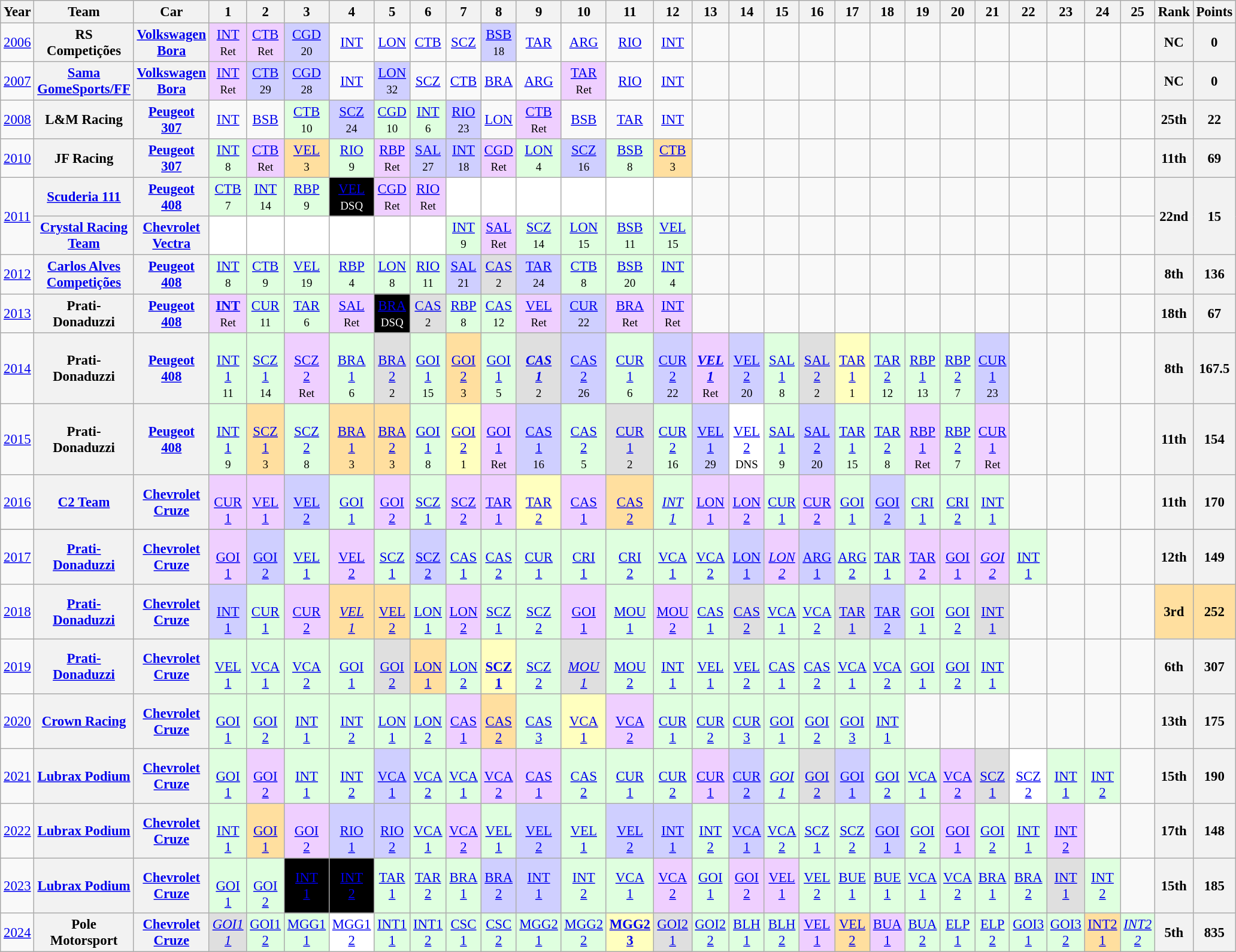<table class="wikitable" style="text-align:center; font-size:95%">
<tr>
<th>Year</th>
<th>Team</th>
<th>Car</th>
<th>1</th>
<th>2</th>
<th>3</th>
<th>4</th>
<th>5</th>
<th>6</th>
<th>7</th>
<th>8</th>
<th>9</th>
<th>10</th>
<th>11</th>
<th>12</th>
<th>13</th>
<th>14</th>
<th>15</th>
<th>16</th>
<th>17</th>
<th>18</th>
<th>19</th>
<th>20</th>
<th>21</th>
<th>22</th>
<th>23</th>
<th>24</th>
<th>25</th>
<th>Rank</th>
<th>Points</th>
</tr>
<tr>
<td><a href='#'>2006</a></td>
<th>RS Competições</th>
<th><a href='#'>Volkswagen Bora</a></th>
<td style="background:#efcfff;"><a href='#'>INT</a><br><small>Ret</small></td>
<td style="background:#efcfff;"><a href='#'>CTB</a><br><small>Ret</small></td>
<td style="background:#cfcfff;"><a href='#'>CGD</a><br><small>20</small></td>
<td><a href='#'>INT</a><br><small></small></td>
<td><a href='#'>LON</a><br><small></small></td>
<td><a href='#'>CTB</a><br><small></small></td>
<td><a href='#'>SCZ</a><br><small></small></td>
<td style="background:#cfcfff;"><a href='#'>BSB</a><br><small>18</small></td>
<td><a href='#'>TAR</a><br><small></small></td>
<td><a href='#'>ARG</a><br><small></small></td>
<td><a href='#'>RIO</a><br><small></small></td>
<td><a href='#'>INT</a><br><small></small></td>
<td></td>
<td></td>
<td></td>
<td></td>
<td></td>
<td></td>
<td></td>
<td></td>
<td></td>
<td></td>
<td></td>
<td></td>
<td></td>
<th>NC</th>
<th>0</th>
</tr>
<tr>
<td><a href='#'>2007</a></td>
<th><a href='#'>Sama GomeSports/FF</a></th>
<th><a href='#'>Volkswagen Bora</a></th>
<td style="background:#efcfff;"><a href='#'>INT</a><br><small>Ret</small></td>
<td style="background:#cfcfff;"><a href='#'>CTB</a><br><small>29</small></td>
<td style="background:#cfcfff;"><a href='#'>CGD</a><br><small>28</small></td>
<td><a href='#'>INT</a><br><small></small></td>
<td style="background:#cfcfff;"><a href='#'>LON</a><br><small>32</small></td>
<td><a href='#'>SCZ</a><br><small></small></td>
<td><a href='#'>CTB</a><br><small></small></td>
<td><a href='#'>BRA</a><br><small></small></td>
<td><a href='#'>ARG</a><br><small></small></td>
<td style="background:#efcfff;"><a href='#'>TAR</a><br><small>Ret</small></td>
<td><a href='#'>RIO</a><br><small></small></td>
<td><a href='#'>INT</a><br><small></small></td>
<td></td>
<td></td>
<td></td>
<td></td>
<td></td>
<td></td>
<td></td>
<td></td>
<td></td>
<td></td>
<td></td>
<td></td>
<td></td>
<th>NC</th>
<th>0</th>
</tr>
<tr>
<td><a href='#'>2008</a></td>
<th>L&M Racing</th>
<th><a href='#'>Peugeot 307</a></th>
<td><a href='#'>INT</a><br><small></small></td>
<td><a href='#'>BSB</a><br><small></small></td>
<td style="background:#dfffdf;"><a href='#'>CTB</a><br><small>10</small></td>
<td style="background:#cfcfff;"><a href='#'>SCZ</a><br><small>24</small></td>
<td style="background:#dfffdf;"><a href='#'>CGD</a><br><small>10</small></td>
<td style="background:#dfffdf;"><a href='#'>INT</a><br><small>6</small></td>
<td style="background:#cfcfff;"><a href='#'>RIO</a><br><small>23</small></td>
<td><a href='#'>LON</a><br><small></small></td>
<td style="background:#efcfff;"><a href='#'>CTB</a><br><small>Ret</small></td>
<td><a href='#'>BSB</a><br><small></small></td>
<td><a href='#'>TAR</a><br><small></small></td>
<td><a href='#'>INT</a><br><small></small></td>
<td></td>
<td></td>
<td></td>
<td></td>
<td></td>
<td></td>
<td></td>
<td></td>
<td></td>
<td></td>
<td></td>
<td></td>
<td></td>
<th>25th</th>
<th>22</th>
</tr>
<tr>
<td><a href='#'>2010</a></td>
<th>JF Racing</th>
<th><a href='#'>Peugeot 307</a></th>
<td style="background:#dfffdf;"><a href='#'>INT</a><br><small>8</small></td>
<td style="background:#efcfff;"><a href='#'>CTB</a><br><small>Ret</small></td>
<td style="background:#FFDF9F;"><a href='#'>VEL</a><br><small>3</small></td>
<td style="background:#dfffdf;"><a href='#'>RIO</a><br><small>9</small></td>
<td style="background:#efcfff;"><a href='#'>RBP</a><br><small>Ret</small></td>
<td style="background:#cfcfff;"><a href='#'>SAL</a><br><small>27</small></td>
<td style="background:#cfcfff;"><a href='#'>INT</a><br><small>18</small></td>
<td style="background:#efcfff;"><a href='#'>CGD</a><br><small>Ret</small></td>
<td style="background:#dfffdf;"><a href='#'>LON</a><br><small>4</small></td>
<td style="background:#cfcfff;"><a href='#'>SCZ</a><br><small>16</small></td>
<td style="background:#DFFFDF;"><a href='#'>BSB</a><br><small>8</small></td>
<td style="background:#FFDF9F;"><a href='#'>CTB</a><br><small>3</small></td>
<td></td>
<td></td>
<td></td>
<td></td>
<td></td>
<td></td>
<td></td>
<td></td>
<td></td>
<td></td>
<td></td>
<td></td>
<td></td>
<th>11th</th>
<th>69</th>
</tr>
<tr>
<td rowspan="2"><a href='#'>2011</a></td>
<th><a href='#'>Scuderia 111</a></th>
<th><a href='#'>Peugeot 408</a></th>
<td style="background:#dfffdf;"><a href='#'>CTB</a><br><small>7</small></td>
<td style="background:#dfffdf;"><a href='#'>INT</a><br><small>14</small></td>
<td style="background:#dfffdf;"><a href='#'>RBP</a><br><small>9</small></td>
<td style="background:black; color:white;"><a href='#'>VEL</a><br><small>DSQ</small></td>
<td style="background:#efcfff;"><a href='#'>CGD</a><br><small>Ret</small></td>
<td style="background:#efcfff;"><a href='#'>RIO</a><br><small>Ret</small></td>
<td style="background:#ffffff;"><br><small></small></td>
<td style="background:#ffffff;"><br><small></small></td>
<td style="background:#ffffff;"><br><small></small></td>
<td style="background:#ffffff;"><br><small></small></td>
<td style="background:#ffffff;"><br><small></small></td>
<td style="background:#ffffff;"><br><small></small></td>
<td></td>
<td></td>
<td></td>
<td></td>
<td></td>
<td></td>
<td></td>
<td></td>
<td></td>
<td></td>
<td></td>
<td></td>
<td></td>
<th rowspan="2">22nd</th>
<th rowspan="2">15</th>
</tr>
<tr>
<th><a href='#'>Crystal Racing Team</a></th>
<th><a href='#'>Chevrolet Vectra</a></th>
<td style="background:#ffffff;"><br><small></small></td>
<td style="background:#ffffff;"><br><small></small></td>
<td style="background:#ffffff;"><br><small></small></td>
<td style="background:#ffffff;"><br><small></small></td>
<td style="background:#ffffff;"><br><small></small></td>
<td style="background:#ffffff;"><br><small></small></td>
<td style="background:#DFFFDF;"><a href='#'>INT</a><br><small>9</small></td>
<td style="background:#efcfff;"><a href='#'>SAL</a><br><small>Ret</small></td>
<td style="background:#dfffdf;"><a href='#'>SCZ</a><br><small>14</small></td>
<td style="background:#DFFFDF;"><a href='#'>LON</a><br><small>15</small></td>
<td style="background:#DFFFDF;"><a href='#'>BSB</a><br><small>11</small></td>
<td style="background:#DFFFDF;"><a href='#'>VEL</a><br><small>15</small></td>
<td></td>
<td></td>
<td></td>
<td></td>
<td></td>
<td></td>
<td></td>
<td></td>
<td></td>
<td></td>
<td></td>
<td></td>
<td></td>
</tr>
<tr>
<td><a href='#'>2012</a></td>
<th><a href='#'>Carlos Alves Competições</a></th>
<th><a href='#'>Peugeot 408</a></th>
<td style="background:#dfffdf;"><a href='#'>INT</a><br><small>8</small></td>
<td style="background:#dfffdf;"><a href='#'>CTB</a><br><small>9</small></td>
<td style="background:#dfffdf;"><a href='#'>VEL</a><br><small>19</small></td>
<td style="background:#dfffdf;"><a href='#'>RBP</a><br><small>4</small></td>
<td style="background:#dfffdf;"><a href='#'>LON</a><br><small>8</small></td>
<td style="background:#dfffdf;"><a href='#'>RIO</a><br><small>11</small></td>
<td style="background:#cfcfff;"><a href='#'>SAL</a><br><small>21</small></td>
<td style="background:#DFDFDF;"><a href='#'>CAS</a><br><small>2</small></td>
<td style="background:#cfcfff;"><a href='#'>TAR</a><br><small>24</small></td>
<td style="background:#DFFFDF;"><a href='#'>CTB</a><br><small>8</small></td>
<td style="background:#DFFFDF;"><a href='#'>BSB</a><br><small>20</small></td>
<td style="background:#DFFFDF;"><a href='#'>INT</a><br><small>4</small></td>
<td></td>
<td></td>
<td></td>
<td></td>
<td></td>
<td></td>
<td></td>
<td></td>
<td></td>
<td></td>
<td></td>
<td></td>
<td></td>
<th>8th</th>
<th>136</th>
</tr>
<tr>
<td><a href='#'>2013</a></td>
<th>Prati-Donaduzzi</th>
<th><a href='#'>Peugeot 408</a></th>
<td style="background:#efcfff;"><strong><a href='#'>INT</a></strong><br><small>Ret</small></td>
<td style="background:#DFFFDF;"><a href='#'>CUR</a><br><small>11</small></td>
<td style="background:#DFFFDF;"><a href='#'>TAR</a><br><small>6</small></td>
<td style="background:#efcfff;"><a href='#'>SAL</a><br><small>Ret</small></td>
<td style="background:black; color:white;"><a href='#'>BRA</a><br><small>DSQ</small></td>
<td style="background:#DFDFDF;"><a href='#'>CAS</a><br><small>2</small></td>
<td style="background:#DFFFDF;"><a href='#'>RBP</a><br><small>8</small></td>
<td style="background:#DFFFDF;"><a href='#'>CAS</a><br><small>12</small></td>
<td style="background:#efcfff;"><a href='#'>VEL</a><br><small>Ret</small></td>
<td style="background:#cfcfff;"><a href='#'>CUR</a><br><small>22</small></td>
<td style="background:#efcfff;"><a href='#'>BRA</a><br><small>Ret</small></td>
<td style="background:#efcfff;"><a href='#'>INT</a><br><small>Ret</small></td>
<td></td>
<td></td>
<td></td>
<td></td>
<td></td>
<td></td>
<td></td>
<td></td>
<td></td>
<td></td>
<td></td>
<td></td>
<td></td>
<th>18th</th>
<th>67</th>
</tr>
<tr>
<td><a href='#'>2014</a></td>
<th>Prati-Donaduzzi</th>
<th><a href='#'>Peugeot 408</a></th>
<td style="background:#dfffdf;"><br><a href='#'>INT<br>1</a><br><small>11</small></td>
<td style="background:#dfffdf;"><br><a href='#'>SCZ<br>1</a><br><small>14</small></td>
<td style="background:#efcfff;"><br><a href='#'>SCZ<br>2</a><br><small>Ret</small></td>
<td style="background:#dfffdf;"><br><a href='#'>BRA<br>1</a><br><small>6</small></td>
<td style="background:#dfdfdf;"><br><a href='#'>BRA<br>2</a><br><small>2</small></td>
<td style="background:#dfffdf;"><br><a href='#'>GOI<br>1</a><br><small>15</small></td>
<td style="background:#ffdf9f;"><br><a href='#'>GOI<br>2</a><br><small>3</small></td>
<td style="background:#dfffdf;"><br><a href='#'>GOI<br>1</a><br><small>5</small></td>
<td style="background:#dfdfdf;"><br><strong><em><a href='#'>CAS<br>1</a></em></strong><br><small>2</small></td>
<td style="background:#cfcfff;"><br><a href='#'>CAS<br>2</a><br><small>26</small></td>
<td style="background:#dfffdf;"><br><a href='#'>CUR<br>1</a><br><small>6</small></td>
<td style="background:#cfcfff;"><br><a href='#'>CUR<br>2</a><br><small>22</small></td>
<td style="background:#efcfff;"><br><strong><em><a href='#'>VEL<br>1</a></em></strong><br><small>Ret</small></td>
<td style="background:#cfcfff;"><br><a href='#'>VEL<br>2</a><br><small>20</small></td>
<td style="background:#dfffdf;"><br><a href='#'>SAL<br>1</a><br><small>8</small></td>
<td style="background:#dfdfdf;"><br><a href='#'>SAL<br>2</a><br><small>2</small></td>
<td style="background:#ffffbf;"><br><a href='#'>TAR<br>1</a><br><small>1</small></td>
<td style="background:#dfffdf;"><br><a href='#'>TAR<br>2</a><br><small>12</small></td>
<td style="background:#dfffdf;"><br><a href='#'>RBP<br>1</a><br><small>13</small></td>
<td style="background:#dfffdf;"><br><a href='#'>RBP<br>2</a><br><small>7</small></td>
<td style="background:#cfcfff;"><br><a href='#'>CUR<br>1</a><br><small>23</small></td>
<td></td>
<td></td>
<td></td>
<td></td>
<th>8th</th>
<th>167.5</th>
</tr>
<tr>
<td><a href='#'>2015</a></td>
<th>Prati-Donaduzzi</th>
<th><a href='#'>Peugeot 408</a></th>
<td style="background:#dfffdf;"><br><a href='#'>INT<br>1</a><br> <small>9</small></td>
<td style="background:#ffdf9f;"><br><a href='#'>SCZ<br>1</a> <br> <small>3</small></td>
<td style="background:#dfffdf;"><br><a href='#'>SCZ<br>2</a><br> <small>8</small></td>
<td style="background:#ffdf9f;"><br><a href='#'>BRA<br>1</a><br> <small>3</small></td>
<td style="background:#ffdf9f;"><br><a href='#'>BRA<br>2</a><br> <small>3</small></td>
<td style="background:#dfffdf;"><br><a href='#'>GOI<br>1</a><br> <small>8</small></td>
<td style="background:#ffffbf;"><br><a href='#'>GOI<br>2</a><br> <small>1</small></td>
<td style="background:#efcfff;"><br><a href='#'>GOI<br>1</a><br> <small>Ret</small></td>
<td style="background:#cfcfff;"><br><a href='#'>CAS<br>1</a><br> <small>16</small></td>
<td style="background:#dfffdf;"><br><a href='#'>CAS<br>2</a><br> <small>5</small></td>
<td style="background:#dfdfdf;"><br><a href='#'>CUR<br>1</a><br> <small>2</small></td>
<td style="background:#dfffdf;"><br><a href='#'>CUR<br>2</a><br> <small>16</small></td>
<td style="background:#cfcfff;"><br><a href='#'>VEL<br>1</a><br> <small>29</small></td>
<td style="background:#ffffff;"><br><a href='#'>VEL<br>2</a><br> <small>DNS</small></td>
<td style="background:#dfffdf;"><br><a href='#'>SAL<br>1</a><br> <small>9</small></td>
<td style="background:#cfcfff;"><br><a href='#'>SAL<br>2</a><br> <small>20</small></td>
<td style="background:#dfffdf;"><br><a href='#'>TAR<br>1</a><br> <small>15</small></td>
<td style="background:#dfffdf;"><br><a href='#'>TAR<br>2</a><br> <small>8</small></td>
<td style="background:#efcfff;"><br><a href='#'>RBP<br>1</a><br> <small>Ret</small></td>
<td style="background:#dfffdf;"><br><a href='#'>RBP<br>2</a><br> <small>7</small></td>
<td style="background:#efcfff;"><br><a href='#'>CUR<br>1</a><br> <small>Ret</small></td>
<td></td>
<td></td>
<td></td>
<td></td>
<th>11th</th>
<th>154</th>
</tr>
<tr>
<td><a href='#'>2016</a></td>
<th><a href='#'>C2 Team</a></th>
<th><a href='#'>Chevrolet Cruze</a></th>
<td style="background:#efcfff;"><br><a href='#'>CUR<br>1</a><br></td>
<td style="background:#efcfff;"><br><a href='#'>VEL<br>1</a><br></td>
<td style="background:#cfcfff;"><br><a href='#'>VEL<br>2</a><br></td>
<td style="background:#dfffdf;"><br><a href='#'>GOI<br>1</a><br></td>
<td style="background:#efcfff;"><br><a href='#'>GOI<br>2</a><br></td>
<td style="background:#dfffdf;"><br><a href='#'>SCZ<br>1</a><br></td>
<td style="background:#efcfff;"><br><a href='#'>SCZ<br>2</a><br></td>
<td style="background:#efcfff;"><br><a href='#'>TAR<br>1</a><br></td>
<td style="background:#ffffbf;"><br><a href='#'>TAR<br>2</a><br> </td>
<td style="background:#efcfff;"><br><a href='#'>CAS<br>1</a><br></td>
<td style="background:#ffdf9f;"><br><a href='#'>CAS<br>2</a><br></td>
<td style="background:#dfffdf;"><br><em><a href='#'>INT<br>1</a></em><br></td>
<td style="background:#efcfff;"><br><a href='#'>LON<br>1</a><br></td>
<td style="background:#efcfff;"><br><a href='#'>LON<br>2</a><br></td>
<td style="background:#dfffdf;"><br><a href='#'>CUR<br>1</a><br></td>
<td style="background:#efcfff;"><br><a href='#'>CUR<br>2</a><br></td>
<td style="background:#dfffdf;"><br><a href='#'>GOI<br>1</a><br></td>
<td style="background:#cfcfff;"><br><a href='#'>GOI<br>2</a><br></td>
<td style="background:#dfffdf;"><br><a href='#'>CRI<br>1</a><br></td>
<td style="background:#dfffdf;"><br><a href='#'>CRI<br>2</a><br></td>
<td style="background:#dfffdf;"><br><a href='#'>INT<br>1</a><br></td>
<td></td>
<td></td>
<td></td>
<td></td>
<th>11th</th>
<th>170</th>
</tr>
<tr>
</tr>
<tr>
<td><a href='#'>2017</a></td>
<th><a href='#'>Prati-Donaduzzi</a></th>
<th><a href='#'>Chevrolet Cruze</a></th>
<td style="background:#efcfff;"><br><a href='#'>GOI<br>1</a><br></td>
<td style="background:#cfcfff;"><br><a href='#'>GOI<br>2</a><br></td>
<td style="background:#dfffdf;"><br><a href='#'>VEL<br>1</a><br></td>
<td style="background:#efcfff;"><br><a href='#'>VEL<br>2</a><br></td>
<td style="background:#dfffdf;"><br><a href='#'>SCZ<br>1</a><br></td>
<td style="background:#cfcfff;"><br><a href='#'>SCZ<br>2</a><br></td>
<td style="background:#dfffdf;"><br><a href='#'>CAS<br>1</a><br></td>
<td style="background:#dfffdf;"><br><a href='#'>CAS<br>2</a><br></td>
<td style="background:#dfffdf;"><br><a href='#'>CUR<br>1</a><br></td>
<td style="background:#dfffdf;"><br><a href='#'>CRI<br>1</a><br></td>
<td style="background:#dfffdf;"><br><a href='#'>CRI<br>2</a><br></td>
<td style="background:#dfffdf;"><br><a href='#'>VCA<br>1</a><br></td>
<td style="background:#dfffdf;"><br><a href='#'>VCA<br>2</a><br></td>
<td style="background:#cfcfff;"><br><a href='#'>LON<br>1</a><br></td>
<td style="background:#efcfff;"><br><em><a href='#'>LON<br>2</a></em><br></td>
<td style="background:#cfcfff;"><br><a href='#'>ARG<br>1</a><br></td>
<td style="background:#dfffdf;"><br><a href='#'>ARG<br>2</a><br></td>
<td style="background:#dfffdf;"><br><a href='#'>TAR<br>1</a><br></td>
<td style="background:#efcfff;"><br><a href='#'>TAR<br>2</a><br></td>
<td style="background:#efcfff;"><br><a href='#'>GOI<br>1</a><br></td>
<td style="background:#efcfff;"><br><em><a href='#'>GOI<br>2</a></em><br></td>
<td style="background:#dfffdf;"><br><a href='#'>INT<br>1</a><br></td>
<td></td>
<td></td>
<td></td>
<th>12th</th>
<th>149</th>
</tr>
<tr>
<td><a href='#'>2018</a></td>
<th><a href='#'>Prati-Donaduzzi</a></th>
<th><a href='#'>Chevrolet Cruze</a></th>
<td style="background:#cfcfff;"><br><a href='#'>INT<br>1</a><br></td>
<td style="background:#dfffdf;"><br><a href='#'>CUR<br>1</a><br></td>
<td style="background:#efcfff;"><br><a href='#'>CUR<br>2</a><br></td>
<td style="background:#ffdf9f;"><br><em><a href='#'>VEL<br>1</a></em><br></td>
<td style="background:#ffdf9f;"><br><a href='#'>VEL<br>2</a><br></td>
<td style="background:#dfffdf;"><br><a href='#'>LON<br>1</a><br></td>
<td style="background:#efcfff;"><br><a href='#'>LON<br>2</a><br></td>
<td style="background:#dfffdf;"><br><a href='#'>SCZ<br>1</a><br></td>
<td style="background:#dfffdf;"><br><a href='#'>SCZ<br>2</a><br></td>
<td style="background:#efcfff;"><br><a href='#'>GOI<br>1</a><br></td>
<td style="background:#dfffdf;"><br><a href='#'>MOU<br>1</a><br></td>
<td style="background:#efcfff;"><br><a href='#'>MOU<br>2</a><br></td>
<td style="background:#dfffdf;"><br><a href='#'>CAS<br>1</a><br></td>
<td style="background:#dfdfdf;"><br><a href='#'>CAS<br>2</a><br></td>
<td style="background:#dfffdf;"><br><a href='#'>VCA<br>1</a><br></td>
<td style="background:#dfffdf;"><br><a href='#'>VCA<br>2</a><br></td>
<td style="background:#dfdfdf;"><br><a href='#'>TAR<br>1</a><br></td>
<td style="background:#cfcfff;"><br><a href='#'>TAR<br>2</a><br></td>
<td style="background:#dfffdf;"><br><a href='#'>GOI<br>1</a><br></td>
<td style="background:#dfffdf;"><br><a href='#'>GOI<br>2</a><br></td>
<td style="background:#dfdfdf;"><br><a href='#'>INT<br>1</a><br></td>
<td></td>
<td></td>
<td></td>
<td></td>
<th style="background:#ffdf9f;">3rd</th>
<th style="background:#ffdf9f;">252</th>
</tr>
<tr>
<td><a href='#'>2019</a></td>
<th><a href='#'>Prati-Donaduzzi</a></th>
<th><a href='#'>Chevrolet Cruze</a></th>
<td style="background:#dfffdf;"><br><a href='#'>VEL<br>1</a><br></td>
<td style="background:#dfffdf;"><br><a href='#'>VCA<br>1</a><br></td>
<td style="background:#dfffdf;"><br><a href='#'>VCA<br>2</a><br></td>
<td style="background:#dfffdf;"><br><a href='#'>GOI<br>1</a><br></td>
<td style="background:#dfdfdf;"><br><a href='#'>GOI<br>2</a><br></td>
<td style="background:#ffdf9f;"><br><a href='#'>LON<br>1</a><br></td>
<td style="background:#dfffdf;"><br><a href='#'>LON<br>2</a><br></td>
<td style="background:#ffffbf;"><br><strong><a href='#'>SCZ<br>1</a></strong><br></td>
<td style="background:#dfffdf;"><br><a href='#'>SCZ<br>2</a><br></td>
<td style="background:#dfdfdf;"><br><em><a href='#'>MOU<br>1</a></em><br></td>
<td style="background:#dfffdf;"><br><a href='#'>MOU<br>2</a><br></td>
<td style="background:#dfffdf;"><br><a href='#'>INT<br>1</a><br></td>
<td style="background:#dfffdf;"><br><a href='#'>VEL<br>1</a><br></td>
<td style="background:#dfffdf;"><br><a href='#'>VEL<br>2</a><br></td>
<td style="background:#dfffdf;"><br><a href='#'>CAS<br>1</a><br></td>
<td style="background:#dfffdf;"><br><a href='#'>CAS<br>2</a><br></td>
<td style="background:#dfffdf;"><br><a href='#'>VCA<br>1</a><br></td>
<td style="background:#dfffdf;"><br><a href='#'>VCA<br>2</a><br></td>
<td style="background:#dfffdf;"><br><a href='#'>GOI<br>1</a><br></td>
<td style="background:#dfffdf;"><br><a href='#'>GOI<br>2</a><br></td>
<td style="background:#dfffdf;"><br><a href='#'>INT<br>1</a><br></td>
<td></td>
<td></td>
<td></td>
<td></td>
<th>6th</th>
<th>307</th>
</tr>
<tr>
<td><a href='#'>2020</a></td>
<th><a href='#'>Crown Racing</a></th>
<th><a href='#'>Chevrolet Cruze</a></th>
<td style="background:#dfffdf;"><br><a href='#'>GOI<br>1</a><br></td>
<td style="background:#dfffdf;"><br><a href='#'>GOI<br>2</a><br></td>
<td style="background:#dfffdf;"><br><a href='#'>INT<br>1</a><br></td>
<td style="background:#dfffdf;"><br><a href='#'>INT<br>2</a><br></td>
<td style="background:#dfffdf;"><br><a href='#'>LON<br>1</a><br></td>
<td style="background:#dfffdf;"><br><a href='#'>LON<br>2</a><br></td>
<td style="background:#efcfff;"><br><a href='#'>CAS<br>1</a><br></td>
<td style="background:#ffdf9f;"><br><a href='#'>CAS<br>2</a><br></td>
<td style="background:#dfffdf;"><br><a href='#'>CAS<br>3</a><br></td>
<td style="background:#ffffbf;"><br><a href='#'>VCA<br>1</a><br></td>
<td style="background:#efcfff;"><br><a href='#'>VCA<br>2</a><br></td>
<td style="background:#dfffdf;"><br><a href='#'>CUR<br>1</a><br></td>
<td style="background:#dfffdf;"><br><a href='#'>CUR<br>2</a><br></td>
<td style="background:#dfffdf;"><br><a href='#'>CUR<br>3</a><br></td>
<td style="background:#dfffdf;"><br><a href='#'>GOI<br>1</a><br></td>
<td style="background:#dfffdf;"><br><a href='#'>GOI<br>2</a><br></td>
<td style="background:#dfffdf;"><br><a href='#'>GOI<br>3</a><br></td>
<td style="background:#dfffdf;"><br><a href='#'>INT<br>1</a><br></td>
<td></td>
<td></td>
<td></td>
<td></td>
<td></td>
<td></td>
<td></td>
<th>13th</th>
<th>175</th>
</tr>
<tr>
<td><a href='#'>2021</a></td>
<th><a href='#'>Lubrax Podium</a></th>
<th><a href='#'>Chevrolet Cruze</a></th>
<td style="background:#dfffdf;"><br><a href='#'>GOI<br>1</a><br></td>
<td style="background:#efcfff;"><br><a href='#'>GOI<br>2</a><br></td>
<td style="background:#dfffdf;"><br><a href='#'>INT<br>1</a><br></td>
<td style="background:#dfffdf;"><br><a href='#'>INT<br>2</a><br></td>
<td style="background:#cfcfff;"><br><a href='#'>VCA<br>1</a><br></td>
<td style="background:#dfffdf;"><br><a href='#'>VCA<br>2</a><br></td>
<td style="background:#dfffdf;"><br><a href='#'>VCA<br>1</a><br></td>
<td style="background:#efcfff;"><br><a href='#'>VCA<br>2</a><br></td>
<td style="background:#efcfff;"><br><a href='#'>CAS<br>1</a><br></td>
<td style="background:#dfffdf;"><br><a href='#'>CAS<br>2</a><br></td>
<td style="background:#dfffdf;"><br><a href='#'>CUR<br>1</a><br></td>
<td style="background:#dfffdf;"><br><a href='#'>CUR<br>2</a><br></td>
<td style="background:#efcfff;"><br><a href='#'>CUR<br>1</a><br></td>
<td style="background:#cfcfff;"><br><a href='#'>CUR<br>2</a><br></td>
<td style="background:#dfffdf;"><br><em><a href='#'>GOI<br>1</a></em><br></td>
<td style="background:#dfdfdf;"><br><a href='#'>GOI<br>2</a><br></td>
<td style="background:#cfcfff;"><br><a href='#'>GOI<br>1</a><br></td>
<td style="background:#dfffdf;"><br><a href='#'>GOI<br>2</a><br></td>
<td style="background:#dfffdf;"><br><a href='#'>VCA<br>1</a><br></td>
<td style="background:#efcfff;"><br><a href='#'>VCA<br>2</a><br></td>
<td style="background:#dfdfdf;"><br><a href='#'>SCZ<br>1</a><br></td>
<td style="background:#ffffff;"><br><a href='#'>SCZ<br>2</a><br></td>
<td style="background:#dfffdf;"><br><a href='#'>INT<br>1</a><br></td>
<td style="background:#dfffdf;"><br><a href='#'>INT<br>2</a><br></td>
<td></td>
<th>15th</th>
<th>190</th>
</tr>
<tr>
<td><a href='#'>2022</a></td>
<th><a href='#'>Lubrax Podium</a></th>
<th><a href='#'>Chevrolet Cruze</a></th>
<td style="background:#dfffdf;"><br><a href='#'>INT<br>1</a><br></td>
<td style="background:#ffdf9f;"><br><a href='#'>GOI<br>1</a><br></td>
<td style="background:#efcfff;"><br><a href='#'>GOI<br>2</a><br></td>
<td style="background:#cfcfff;"><br><a href='#'>RIO<br>1</a><br></td>
<td style="background:#cfcfff;"><br><a href='#'>RIO<br>2</a><br></td>
<td style="background:#dfffdf;"><br><a href='#'>VCA<br>1</a><br></td>
<td style="background:#efcfff;"><br><a href='#'>VCA<br>2</a><br></td>
<td style="background:#dfffdf;"><br><a href='#'>VEL<br>1</a><br></td>
<td style="background:#cfcfff;"><br><a href='#'>VEL<br>2</a><br></td>
<td style="background:#dfffdf;"><br><a href='#'>VEL<br>1</a><br></td>
<td style="background:#cfcfff;"><br><a href='#'>VEL<br>2</a><br></td>
<td style="background:#cfcfff;"><br><a href='#'>INT<br>1</a><br></td>
<td style="background:#dfffdf;"><br><a href='#'>INT<br>2</a><br></td>
<td style="background:#cfcfff;"><br><a href='#'>VCA<br>1</a><br></td>
<td style="background:#dfffdf;"><br><a href='#'>VCA<br>2</a><br></td>
<td style="background:#dfffdf;"><br><a href='#'>SCZ<br>1</a><br></td>
<td style="background:#dfffdf;"><br><a href='#'>SCZ<br>2</a><br></td>
<td style="background:#cfcfff;"><br><a href='#'>GOI<br>1</a><br></td>
<td style="background:#dfffdf;"><br><a href='#'>GOI<br>2</a><br></td>
<td style="background:#efcfff;"><br><a href='#'>GOI<br>1</a><br></td>
<td style="background:#dfffdf;"><br><a href='#'>GOI<br>2</a><br></td>
<td style="background:#dfffdf;"><br><a href='#'>INT<br>1</a><br></td>
<td style="background:#efcfff;"><br><a href='#'>INT<br>2</a><br></td>
<td></td>
<td></td>
<th>17th</th>
<th>148</th>
</tr>
<tr>
<td><a href='#'>2023</a></td>
<th><a href='#'>Lubrax Podium</a></th>
<th><a href='#'>Chevrolet Cruze</a></th>
<td style="background:#dfffdf;"><br><a href='#'>GOI<br>1</a><br></td>
<td style="background:#dfffdf;"><br><a href='#'>GOI<br>2</a><br></td>
<td style="background:#000000; color:white"><a href='#'><span>INT<br>1</span></a><br></td>
<td style="background:#000000; color:white"><a href='#'><span>INT <br>2</span></a><br></td>
<td style="background:#dfffdf;"><a href='#'>TAR<br>1</a><br></td>
<td style="background:#dfffdf;"><a href='#'>TAR<br>2</a><br></td>
<td style="background:#dfffdf;"><a href='#'>BRA<br>1</a><br></td>
<td style="background:#cfcfff;"><a href='#'>BRA<br>2</a><br></td>
<td style="background:#cfcfff;"><a href='#'>INT<br>1</a><br></td>
<td style="background:#dfffdf;"><a href='#'>INT<br>2</a><br></td>
<td style="background:#dfffdf;"><a href='#'>VCA<br>1</a><br></td>
<td style="background:#efcfff;"><a href='#'>VCA<br>2</a><br></td>
<td style="background:#dfffdf;"><a href='#'>GOI<br>1</a><br></td>
<td style="background:#efcfff;"><a href='#'>GOI<br>2</a><br></td>
<td style="background:#efcfff;"><a href='#'>VEL<br>1</a><br></td>
<td style="background:#dfffdf;"><a href='#'>VEL<br>2</a><br></td>
<td style="background:#dfffdf;"><a href='#'>BUE<br>1</a><br></td>
<td style="background:#dfffdf;"><a href='#'>BUE<br>1</a><br></td>
<td style="background:#dfffdf;"><a href='#'>VCA<br>1</a><br></td>
<td style="background:#dfffdf;"><a href='#'>VCA<br>2</a><br></td>
<td style="background:#dfffdf;"><a href='#'>BRA<br>1</a><br></td>
<td style="background:#dfffdf;"><a href='#'>BRA<br>2</a><br></td>
<td style="background:#dfdfdf;"><a href='#'>INT<br>1</a><br></td>
<td style="background:#dfffdf;"><a href='#'>INT<br>2</a><br></td>
<td></td>
<th>15th</th>
<th>185</th>
</tr>
<tr>
<td><a href='#'>2024</a></td>
<th>Pole Motorsport</th>
<th><a href='#'>Chevrolet Cruze</a></th>
<td style="background:#dfdfdf;"><em><a href='#'>GOI1<br>1</a></em><br></td>
<td style="background:#dfffdf;"><a href='#'>GOI1<br>2</a><br></td>
<td style="background:#dfffdf;"><a href='#'>MGG1<br>1</a><br></td>
<td style="background:#ffffff;"><a href='#'>MGG1<br>2</a><br></td>
<td style="background:#dfffdf;"><a href='#'>INT1<br>1</a><br></td>
<td style="background:#dfffdf;"><a href='#'>INT1<br>2</a><br></td>
<td style="background:#dfffdf;"><a href='#'>CSC<br>1</a><br></td>
<td style="background:#dfffdf;"><a href='#'>CSC<br>2</a><br></td>
<td style="background:#dfffdf;"><a href='#'>MGG2<br>1</a><br></td>
<td style="background:#dfffdf;"><a href='#'>MGG2<br>2</a><br></td>
<td style="background:#ffffbf;"><strong><a href='#'>MGG2<br>3</a></strong><br></td>
<td style="background:#dfdfdf;"><a href='#'>GOI2<br>1</a><br></td>
<td style="background:#dfffdf;"><a href='#'>GOI2<br>2</a><br></td>
<td style="background:#dfffdf;"><a href='#'>BLH<br>1</a><br></td>
<td style="background:#dfffdf;"><a href='#'>BLH<br>2</a><br></td>
<td style="background:#efcfff;"><a href='#'>VEL<br>1</a><br></td>
<td style="background:#ffdf9f;"><a href='#'>VEL<br>2</a><br></td>
<td style="background:#efcfff;"><a href='#'>BUA<br>1</a><br></td>
<td style="background:#dfffdf;"><a href='#'>BUA<br>2</a><br></td>
<td style="background:#dfffdf;"><a href='#'>ELP<br>1</a><br></td>
<td style="background:#dfffdf;"><a href='#'>ELP<br>2</a><br></td>
<td style="background:#dfffdf;"><a href='#'>GOI3<br>1</a><br></td>
<td style="background:#dfffdf;"><a href='#'>GOI3<br>2</a><br></td>
<td style="background:#ffdf9f;"><a href='#'>INT2<br>1</a><br></td>
<td style="background:#dfffdf;"><em><a href='#'>INT2<br>2</a></em><br></td>
<th>5th</th>
<th>835</th>
</tr>
</table>
